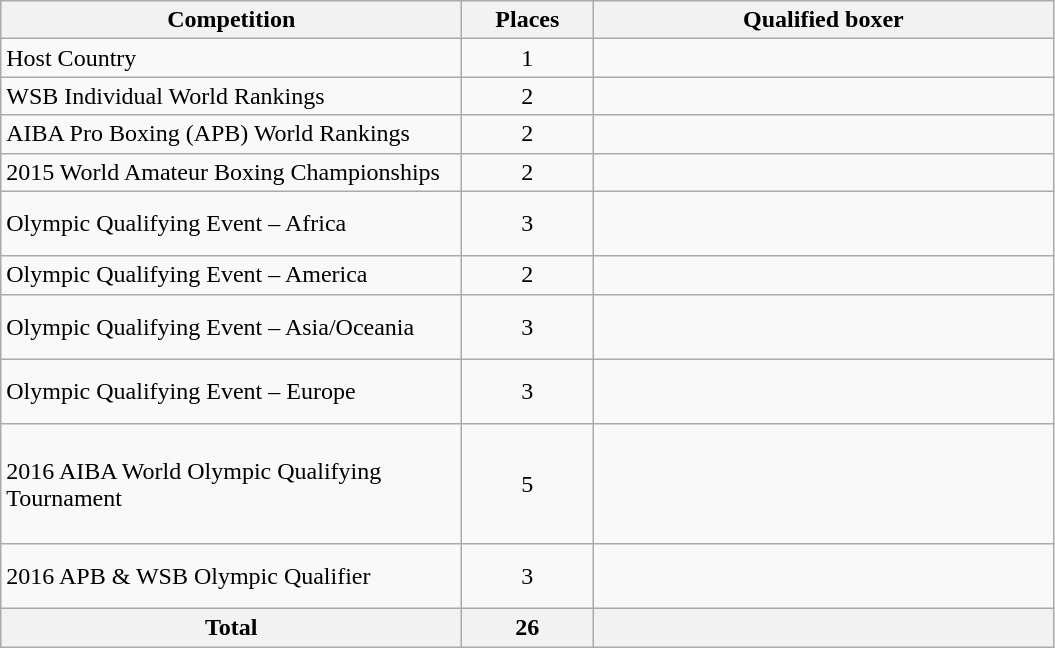<table class=wikitable>
<tr>
<th width=300>Competition</th>
<th width=80>Places</th>
<th width=300>Qualified boxer</th>
</tr>
<tr>
<td>Host Country</td>
<td align="center">1</td>
<td></td>
</tr>
<tr>
<td>WSB Individual World Rankings</td>
<td align="center">2</td>
<td><br></td>
</tr>
<tr>
<td>AIBA Pro Boxing (APB) World Rankings</td>
<td align="center">2</td>
<td><br></td>
</tr>
<tr>
<td>2015 World Amateur Boxing Championships</td>
<td align="center">2</td>
<td><br></td>
</tr>
<tr>
<td>Olympic Qualifying Event – Africa</td>
<td align="center">3</td>
<td><br><br></td>
</tr>
<tr>
<td>Olympic Qualifying Event – America</td>
<td align="center">2</td>
<td><br></td>
</tr>
<tr>
<td>Olympic Qualifying Event – Asia/Oceania</td>
<td align="center">3</td>
<td><br><br></td>
</tr>
<tr>
<td>Olympic Qualifying Event – Europe</td>
<td align="center">3</td>
<td><br><br></td>
</tr>
<tr>
<td>2016 AIBA World Olympic Qualifying Tournament</td>
<td align="center">5</td>
<td><br><br><br><br></td>
</tr>
<tr>
<td>2016 APB & WSB Olympic Qualifier</td>
<td align="center">3</td>
<td><br><br></td>
</tr>
<tr>
<th>Total</th>
<th>26</th>
<th></th>
</tr>
</table>
